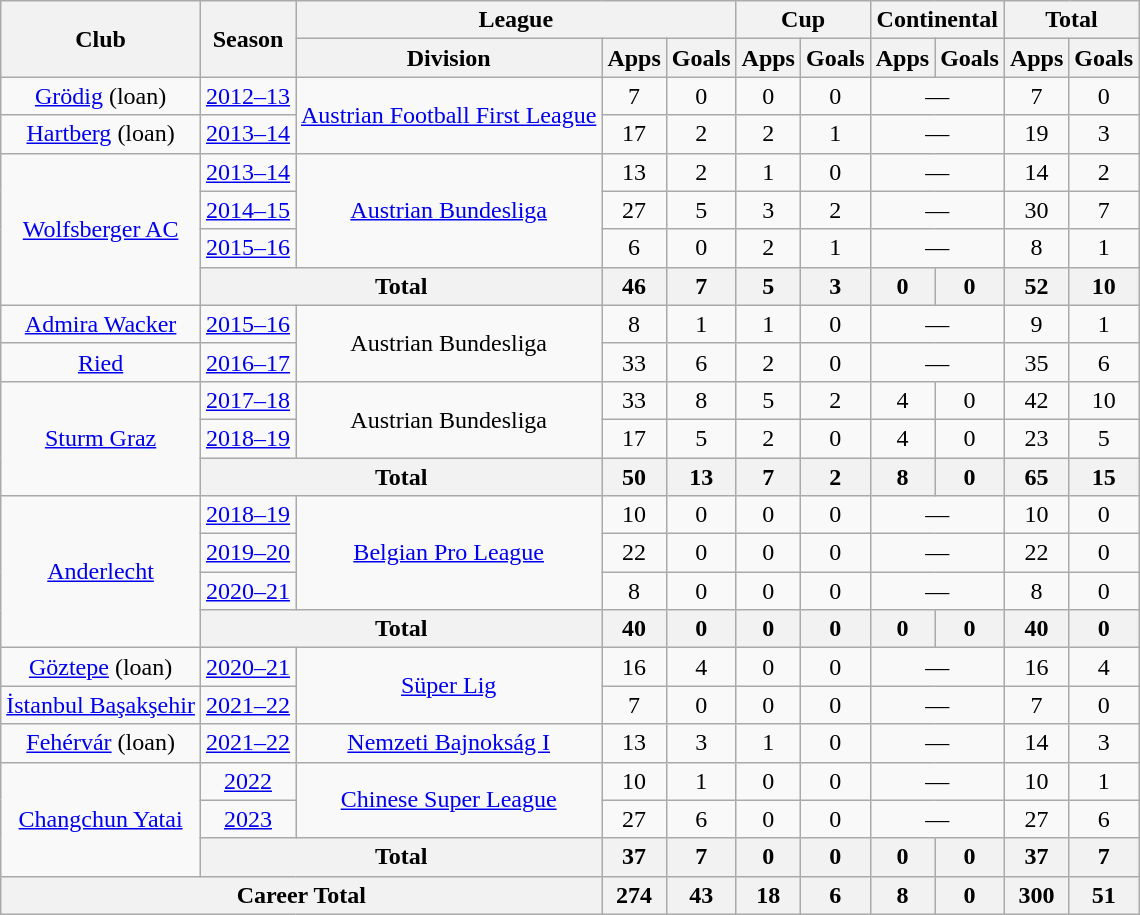<table class="wikitable" style="text-align: center">
<tr>
<th rowspan="2">Club</th>
<th rowspan="2">Season</th>
<th colspan="3">League</th>
<th colspan="2">Cup</th>
<th colspan="2">Continental</th>
<th colspan="2">Total</th>
</tr>
<tr>
<th>Division</th>
<th>Apps</th>
<th>Goals</th>
<th>Apps</th>
<th>Goals</th>
<th>Apps</th>
<th>Goals</th>
<th>Apps</th>
<th>Goals</th>
</tr>
<tr>
<td><a href='#'>Grödig</a> (loan)</td>
<td><a href='#'>2012–13</a></td>
<td rowspan="2"><a href='#'>Austrian Football First League</a></td>
<td>7</td>
<td>0</td>
<td>0</td>
<td>0</td>
<td colspan="2">—</td>
<td>7</td>
<td>0</td>
</tr>
<tr>
<td><a href='#'>Hartberg</a> (loan)</td>
<td><a href='#'>2013–14</a></td>
<td>17</td>
<td>2</td>
<td>2</td>
<td>1</td>
<td colspan="2">—</td>
<td>19</td>
<td>3</td>
</tr>
<tr>
<td rowspan="4"><a href='#'>Wolfsberger AC</a></td>
<td><a href='#'>2013–14</a></td>
<td rowspan="3"><a href='#'>Austrian Bundesliga</a></td>
<td>13</td>
<td>2</td>
<td>1</td>
<td>0</td>
<td colspan="2">—</td>
<td>14</td>
<td>2</td>
</tr>
<tr>
<td><a href='#'>2014–15</a></td>
<td>27</td>
<td>5</td>
<td>3</td>
<td>2</td>
<td colspan="2">—</td>
<td>30</td>
<td>7</td>
</tr>
<tr>
<td><a href='#'>2015–16</a></td>
<td>6</td>
<td>0</td>
<td>2</td>
<td>1</td>
<td colspan="2">—</td>
<td>8</td>
<td>1</td>
</tr>
<tr>
<th colspan="2">Total</th>
<th>46</th>
<th>7</th>
<th>5</th>
<th>3</th>
<th>0</th>
<th>0</th>
<th>52</th>
<th>10</th>
</tr>
<tr>
<td><a href='#'>Admira Wacker</a></td>
<td><a href='#'>2015–16</a></td>
<td rowspan="2">Austrian Bundesliga</td>
<td>8</td>
<td>1</td>
<td>1</td>
<td>0</td>
<td colspan="2">—</td>
<td>9</td>
<td>1</td>
</tr>
<tr>
<td><a href='#'>Ried</a></td>
<td><a href='#'>2016–17</a></td>
<td>33</td>
<td>6</td>
<td>2</td>
<td>0</td>
<td colspan="2">—</td>
<td>35</td>
<td>6</td>
</tr>
<tr>
<td rowspan="3"><a href='#'>Sturm Graz</a></td>
<td><a href='#'>2017–18</a></td>
<td rowspan="2">Austrian Bundesliga</td>
<td>33</td>
<td>8</td>
<td>5</td>
<td>2</td>
<td>4</td>
<td>0</td>
<td>42</td>
<td>10</td>
</tr>
<tr>
<td><a href='#'>2018–19</a></td>
<td>17</td>
<td>5</td>
<td>2</td>
<td>0</td>
<td>4</td>
<td>0</td>
<td>23</td>
<td>5</td>
</tr>
<tr>
<th colspan="2">Total</th>
<th>50</th>
<th>13</th>
<th>7</th>
<th>2</th>
<th>8</th>
<th>0</th>
<th>65</th>
<th>15</th>
</tr>
<tr>
<td rowspan="4"><a href='#'>Anderlecht</a></td>
<td><a href='#'>2018–19</a></td>
<td rowspan="3"><a href='#'>Belgian Pro League</a></td>
<td>10</td>
<td>0</td>
<td>0</td>
<td>0</td>
<td colspan="2">—</td>
<td>10</td>
<td>0</td>
</tr>
<tr>
<td><a href='#'>2019–20</a></td>
<td>22</td>
<td>0</td>
<td>0</td>
<td>0</td>
<td colspan="2">—</td>
<td>22</td>
<td>0</td>
</tr>
<tr>
<td><a href='#'>2020–21</a></td>
<td>8</td>
<td>0</td>
<td>0</td>
<td>0</td>
<td colspan="2">—</td>
<td>8</td>
<td>0</td>
</tr>
<tr>
<th colspan="2">Total</th>
<th>40</th>
<th>0</th>
<th>0</th>
<th>0</th>
<th>0</th>
<th>0</th>
<th>40</th>
<th>0</th>
</tr>
<tr>
<td><a href='#'>Göztepe</a> (loan)</td>
<td><a href='#'>2020–21</a></td>
<td rowspan="2"><a href='#'>Süper Lig</a></td>
<td>16</td>
<td>4</td>
<td>0</td>
<td>0</td>
<td colspan="2">—</td>
<td>16</td>
<td>4</td>
</tr>
<tr>
<td><a href='#'>İstanbul Başakşehir</a></td>
<td><a href='#'>2021–22</a></td>
<td>7</td>
<td>0</td>
<td>0</td>
<td>0</td>
<td colspan="2">—</td>
<td>7</td>
<td>0</td>
</tr>
<tr>
<td><a href='#'>Fehérvár</a> (loan)</td>
<td><a href='#'>2021–22</a></td>
<td><a href='#'>Nemzeti Bajnokság I</a></td>
<td>13</td>
<td>3</td>
<td>1</td>
<td>0</td>
<td colspan="2">—</td>
<td>14</td>
<td>3</td>
</tr>
<tr>
<td rowspan="3"><a href='#'>Changchun Yatai</a></td>
<td><a href='#'>2022</a></td>
<td rowspan="2"><a href='#'>Chinese Super League</a></td>
<td>10</td>
<td>1</td>
<td>0</td>
<td>0</td>
<td colspan="2">—</td>
<td>10</td>
<td>1</td>
</tr>
<tr>
<td><a href='#'>2023</a></td>
<td>27</td>
<td>6</td>
<td>0</td>
<td>0</td>
<td colspan="2">—</td>
<td>27</td>
<td>6</td>
</tr>
<tr>
<th colspan="2">Total</th>
<th>37</th>
<th>7</th>
<th>0</th>
<th>0</th>
<th>0</th>
<th>0</th>
<th>37</th>
<th>7</th>
</tr>
<tr>
<th colspan="3">Career Total</th>
<th>274</th>
<th>43</th>
<th>18</th>
<th>6</th>
<th>8</th>
<th>0</th>
<th>300</th>
<th>51</th>
</tr>
</table>
